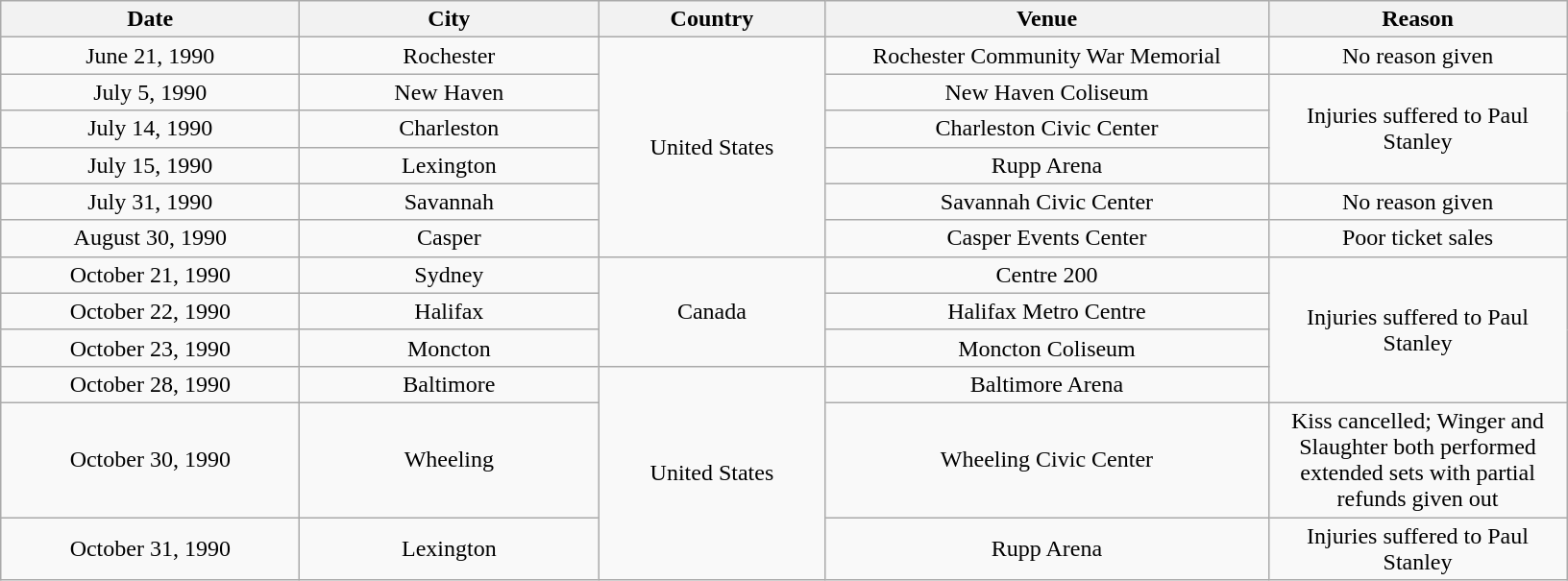<table class="wikitable" style="text-align:center;">
<tr>
<th width="200">Date</th>
<th width="200">City</th>
<th width="150">Country</th>
<th width="300">Venue</th>
<th width="200">Reason</th>
</tr>
<tr>
<td>June 21, 1990</td>
<td>Rochester</td>
<td rowspan="6">United States</td>
<td>Rochester Community War Memorial</td>
<td>No reason given</td>
</tr>
<tr>
<td>July 5, 1990</td>
<td>New Haven</td>
<td>New Haven Coliseum</td>
<td rowspan="3">Injuries suffered to Paul Stanley</td>
</tr>
<tr>
<td>July 14, 1990</td>
<td>Charleston</td>
<td>Charleston Civic Center</td>
</tr>
<tr>
<td>July 15, 1990</td>
<td>Lexington</td>
<td>Rupp Arena</td>
</tr>
<tr>
<td>July 31, 1990</td>
<td>Savannah</td>
<td>Savannah Civic Center</td>
<td>No reason given</td>
</tr>
<tr>
<td>August 30, 1990</td>
<td>Casper</td>
<td>Casper Events Center</td>
<td>Poor ticket sales</td>
</tr>
<tr>
<td>October 21, 1990</td>
<td>Sydney</td>
<td rowspan="3">Canada</td>
<td>Centre 200</td>
<td rowspan="4">Injuries suffered to Paul Stanley</td>
</tr>
<tr>
<td>October 22, 1990</td>
<td>Halifax</td>
<td>Halifax Metro Centre</td>
</tr>
<tr>
<td>October 23, 1990</td>
<td>Moncton</td>
<td>Moncton Coliseum</td>
</tr>
<tr>
<td>October 28, 1990</td>
<td>Baltimore</td>
<td rowspan="3">United States</td>
<td>Baltimore Arena</td>
</tr>
<tr>
<td>October 30, 1990</td>
<td>Wheeling</td>
<td>Wheeling Civic Center</td>
<td>Kiss cancelled; Winger and Slaughter both performed extended sets with partial refunds given out</td>
</tr>
<tr>
<td>October 31, 1990</td>
<td>Lexington</td>
<td>Rupp Arena</td>
<td>Injuries suffered to Paul Stanley</td>
</tr>
</table>
